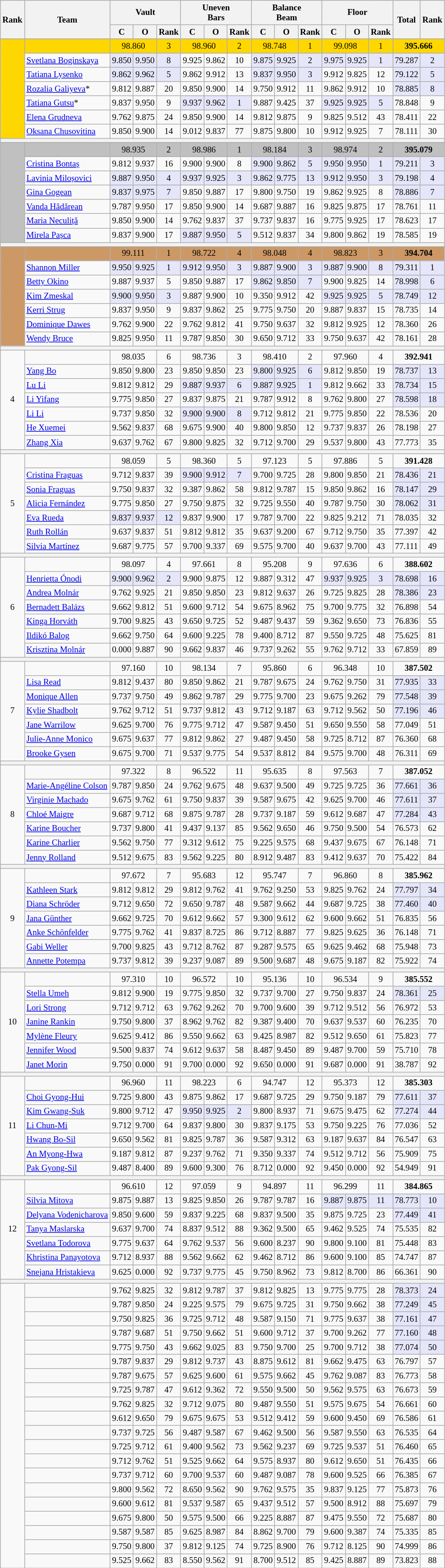<table class="wikitable" style="text-align:center; font-size:79%">
<tr>
<th rowspan=2>Rank</th>
<th rowspan=2>Team</th>
<th colspan=3>Vault</th>
<th colspan=3>Uneven<br>Bars</th>
<th colspan=3>Balance<br>Beam</th>
<th colspan=3>Floor</th>
<th rowspan=2>Total</th>
<th rowspan=2>Rank</th>
</tr>
<tr>
<th>C</th>
<th>O</th>
<th>Rank</th>
<th>C</th>
<th>O</th>
<th>Rank</th>
<th>C</th>
<th>O</th>
<th>Rank</th>
<th>C</th>
<th>O</th>
<th>Rank</th>
</tr>
<tr>
</tr>
<tr bgcolor=gold>
<td rowspan=7></td>
<td align=left></td>
<td colspan=2>98.860</td>
<td>3</td>
<td colspan=2>98.960</td>
<td>2</td>
<td colspan=2>98.748</td>
<td>1</td>
<td colspan=2>99.098</td>
<td>1</td>
<td colspan=2><strong>395.666</strong></td>
</tr>
<tr>
<td align=left><a href='#'>Svetlana Boginskaya</a></td>
<td bgcolor="lavender">9.850</td>
<td bgcolor="lavender">9.950</td>
<td bgcolor="lavender">8</td>
<td>9.925</td>
<td>9.862</td>
<td>10</td>
<td bgcolor="lavender">9.875</td>
<td bgcolor="lavender">9.925</td>
<td bgcolor="lavender">2</td>
<td bgcolor="lavender">9.975</td>
<td bgcolor="lavender">9.925</td>
<td bgcolor="lavender">1</td>
<td bgcolor="lavender">79.287</td>
<td bgcolor="lavender">2</td>
</tr>
<tr>
<td align=left><a href='#'>Tatiana Lysenko</a></td>
<td bgcolor="lavender">9.862</td>
<td bgcolor="lavender">9.962</td>
<td bgcolor="lavender">5</td>
<td>9.862</td>
<td>9.912</td>
<td>13</td>
<td bgcolor="lavender">9.837</td>
<td bgcolor="lavender">9.950</td>
<td bgcolor="lavender">3</td>
<td>9.912</td>
<td>9.825</td>
<td>12</td>
<td bgcolor="lavender">79.122</td>
<td bgcolor="lavender">5</td>
</tr>
<tr>
<td align=left><a href='#'>Rozalia Galiyeva</a>*</td>
<td>9.812</td>
<td>9.887</td>
<td>20</td>
<td>9.850</td>
<td>9.900</td>
<td>14</td>
<td>9.750</td>
<td>9.912</td>
<td>11</td>
<td>9.862</td>
<td>9.912</td>
<td>10</td>
<td bgcolor="lavender">78.885</td>
<td bgcolor="lavender">8</td>
</tr>
<tr>
<td align=left><a href='#'>Tatiana Gutsu</a>*</td>
<td>9.837</td>
<td>9.950</td>
<td>9</td>
<td bgcolor="lavender">9.937</td>
<td bgcolor="lavender">9.962</td>
<td bgcolor="lavender">1</td>
<td>9.887</td>
<td>9.425</td>
<td>37</td>
<td bgcolor="lavender">9.925</td>
<td bgcolor="lavender">9.925</td>
<td bgcolor="lavender">5</td>
<td>78.848</td>
<td>9</td>
</tr>
<tr>
<td align=left><a href='#'>Elena Grudneva</a></td>
<td>9.762</td>
<td>9.875</td>
<td>24</td>
<td>9.850</td>
<td>9.900</td>
<td>14</td>
<td>9.812</td>
<td>9.875</td>
<td>9</td>
<td>9.825</td>
<td>9.512</td>
<td>43</td>
<td>78.411</td>
<td>22</td>
</tr>
<tr>
<td align=left><a href='#'>Oksana Chusovitina</a></td>
<td>9.850</td>
<td>9.900</td>
<td>14</td>
<td>9.012</td>
<td>9.837</td>
<td>77</td>
<td>9.875</td>
<td>9.800</td>
<td>10</td>
<td>9.912</td>
<td>9.925</td>
<td>7</td>
<td>78.111</td>
<td>30</td>
</tr>
<tr>
<th colspan=16></th>
</tr>
<tr>
</tr>
<tr bgcolor=silver>
<td rowspan=7></td>
<td align=left></td>
<td colspan=2>98.935</td>
<td>2</td>
<td colspan=2>98.986</td>
<td>1</td>
<td colspan=2>98.184</td>
<td>3</td>
<td colspan=2>98.974</td>
<td>2</td>
<td colspan=2><strong>395.079</strong></td>
</tr>
<tr>
<td align=left><a href='#'>Cristina Bontaș</a></td>
<td>9.812</td>
<td>9.937</td>
<td>16</td>
<td>9.900</td>
<td>9.900</td>
<td>8</td>
<td bgcolor="lavender">9.900</td>
<td bgcolor="lavender">9.862</td>
<td bgcolor="lavender">5</td>
<td bgcolor="lavender">9.950</td>
<td bgcolor="lavender">9.950</td>
<td bgcolor="lavender">1</td>
<td bgcolor="lavender">79.211</td>
<td bgcolor="lavender">3</td>
</tr>
<tr>
<td align=left><a href='#'>Lavinia Miloșovici</a></td>
<td bgcolor="lavender">9.887</td>
<td bgcolor="lavender">9.950</td>
<td bgcolor="lavender">4</td>
<td bgcolor="lavender">9.937</td>
<td bgcolor="lavender">9.925</td>
<td bgcolor="lavender">3</td>
<td bgcolor="lavender">9.862</td>
<td bgcolor="lavender">9.775</td>
<td bgcolor="lavender">13</td>
<td bgcolor="lavender">9.912</td>
<td bgcolor="lavender">9.950</td>
<td bgcolor="lavender">3</td>
<td bgcolor="lavender">79.198</td>
<td bgcolor="lavender">4</td>
</tr>
<tr>
<td align=left><a href='#'>Gina Gogean</a></td>
<td bgcolor="lavender">9.837</td>
<td bgcolor="lavender">9.975</td>
<td bgcolor="lavender">7</td>
<td>9.850</td>
<td>9.887</td>
<td>17</td>
<td>9.800</td>
<td>9.750</td>
<td>19</td>
<td>9.862</td>
<td>9.925</td>
<td>8</td>
<td bgcolor="lavender">78.886</td>
<td bgcolor="lavender">7</td>
</tr>
<tr>
<td align=left><a href='#'>Vanda Hădărean</a></td>
<td>9.787</td>
<td>9.950</td>
<td>17</td>
<td>9.850</td>
<td>9.900</td>
<td>14</td>
<td>9.687</td>
<td>9.887</td>
<td>16</td>
<td>9.825</td>
<td>9.875</td>
<td>17</td>
<td>78.761</td>
<td>11</td>
</tr>
<tr>
<td align=left><a href='#'>Maria Neculiță</a></td>
<td>9.850</td>
<td>9.900</td>
<td>14</td>
<td>9.762</td>
<td>9.837</td>
<td>37</td>
<td>9.737</td>
<td>9.837</td>
<td>16</td>
<td>9.775</td>
<td>9.925</td>
<td>17</td>
<td>78.623</td>
<td>17</td>
</tr>
<tr>
<td align=left><a href='#'>Mirela Pașca</a></td>
<td>9.837</td>
<td>9.900</td>
<td>17</td>
<td bgcolor="lavender">9.887</td>
<td bgcolor="lavender">9.950</td>
<td bgcolor="lavender">5</td>
<td>9.512</td>
<td>9.837</td>
<td>34</td>
<td>9.800</td>
<td>9.862</td>
<td>19</td>
<td>78.585</td>
<td>19</td>
</tr>
<tr>
<th colspan=16></th>
</tr>
<tr>
</tr>
<tr bgcolor=#CC9966>
<td rowspan=7></td>
<td align=left></td>
<td colspan=2>99.111</td>
<td>1</td>
<td colspan=2>98.722</td>
<td>4</td>
<td colspan=2>98.048</td>
<td>4</td>
<td colspan=2>98.823</td>
<td>3</td>
<td colspan=2><strong>394.704</strong></td>
</tr>
<tr>
<td align=left><a href='#'>Shannon Miller</a></td>
<td bgcolor="lavender">9.950</td>
<td bgcolor="lavender">9.925</td>
<td bgcolor="lavender">1</td>
<td bgcolor="lavender">9.912</td>
<td bgcolor="lavender">9.950</td>
<td bgcolor="lavender">3</td>
<td bgcolor="lavender">9.887</td>
<td bgcolor="lavender">9.900</td>
<td bgcolor="lavender">3</td>
<td bgcolor="lavender">9.887</td>
<td bgcolor="lavender">9.900</td>
<td bgcolor="lavender">8</td>
<td bgcolor="lavender">79.311</td>
<td bgcolor="lavender">1</td>
</tr>
<tr>
<td align=left><a href='#'>Betty Okino</a></td>
<td>9.887</td>
<td>9.937</td>
<td>5</td>
<td>9.850</td>
<td>9.887</td>
<td>17</td>
<td bgcolor="lavender">9.862</td>
<td bgcolor="lavender">9.850</td>
<td bgcolor="lavender">7</td>
<td>9.900</td>
<td>9.825</td>
<td>14</td>
<td bgcolor="lavender">78.998</td>
<td bgcolor="lavender">6</td>
</tr>
<tr>
<td align=left><a href='#'>Kim Zmeskal</a></td>
<td bgcolor="lavender">9.900</td>
<td bgcolor="lavender">9.950</td>
<td bgcolor="lavender">3</td>
<td>9.887</td>
<td>9.900</td>
<td>10</td>
<td>9.350</td>
<td>9.912</td>
<td>42</td>
<td bgcolor="lavender">9.925</td>
<td bgcolor="lavender">9.925</td>
<td bgcolor="lavender">5</td>
<td bgcolor="lavender">78.749</td>
<td bgcolor="lavender">12</td>
</tr>
<tr>
<td align=left><a href='#'>Kerri Strug</a></td>
<td>9.837</td>
<td>9.950</td>
<td>9</td>
<td>9.837</td>
<td>9.862</td>
<td>25</td>
<td>9.775</td>
<td>9.750</td>
<td>20</td>
<td>9.887</td>
<td>9.837</td>
<td>15</td>
<td>78.735</td>
<td>14</td>
</tr>
<tr>
<td align=left><a href='#'>Dominique Dawes</a></td>
<td>9.762</td>
<td>9.900</td>
<td>22</td>
<td>9.762</td>
<td>9.812</td>
<td>41</td>
<td>9.750</td>
<td>9.637</td>
<td>32</td>
<td>9.812</td>
<td>9.925</td>
<td>12</td>
<td>78.360</td>
<td>26</td>
</tr>
<tr>
<td align=left><a href='#'>Wendy Bruce</a></td>
<td>9.825</td>
<td>9.950</td>
<td>11</td>
<td>9.787</td>
<td>9.850</td>
<td>30</td>
<td>9.650</td>
<td>9.712</td>
<td>33</td>
<td>9.750</td>
<td>9.637</td>
<td>42</td>
<td>78.161</td>
<td>28</td>
</tr>
<tr>
<th colspan=16></th>
</tr>
<tr>
<td rowspan=7>4</td>
<td align=left></td>
<td colspan=2>98.035</td>
<td>6</td>
<td colspan=2>98.736</td>
<td>3</td>
<td colspan=2>98.410</td>
<td>2</td>
<td colspan=2>97.960</td>
<td>4</td>
<td colspan=2><strong>392.941</strong></td>
</tr>
<tr>
<td align=left><a href='#'>Yang Bo</a></td>
<td>9.850</td>
<td>9.800</td>
<td>23</td>
<td>9.850</td>
<td>9.850</td>
<td>23</td>
<td bgcolor="lavender">9.800</td>
<td bgcolor="lavender">9.925</td>
<td bgcolor="lavender">6</td>
<td>9.812</td>
<td>9.850</td>
<td>19</td>
<td bgcolor="lavender">78.737</td>
<td bgcolor="lavender">13</td>
</tr>
<tr>
<td align=left><a href='#'>Lu Li</a></td>
<td>9.812</td>
<td>9.812</td>
<td>29</td>
<td bgcolor="lavender">9.887</td>
<td bgcolor="lavender">9.937</td>
<td bgcolor="lavender">6</td>
<td bgcolor="lavender">9.887</td>
<td bgcolor="lavender">9.925</td>
<td bgcolor="lavender">1</td>
<td>9.812</td>
<td>9.662</td>
<td>33</td>
<td bgcolor="lavender">78.734</td>
<td bgcolor="lavender">15</td>
</tr>
<tr>
<td align=left><a href='#'>Li Yifang</a></td>
<td>9.775</td>
<td>9.850</td>
<td>27</td>
<td>9.837</td>
<td>9.875</td>
<td>21</td>
<td>9.787</td>
<td>9.912</td>
<td>8</td>
<td>9.762</td>
<td>9.800</td>
<td>27</td>
<td bgcolor="lavender">78.598</td>
<td bgcolor="lavender">18</td>
</tr>
<tr>
<td align=left><a href='#'>Li Li</a></td>
<td>9.737</td>
<td>9.850</td>
<td>32</td>
<td bgcolor="lavender">9.900</td>
<td bgcolor="lavender">9.900</td>
<td bgcolor="lavender">8</td>
<td>9.712</td>
<td>9.812</td>
<td>21</td>
<td>9.775</td>
<td>9.850</td>
<td>22</td>
<td>78.536</td>
<td>20</td>
</tr>
<tr>
<td align=left><a href='#'>He Xuemei</a></td>
<td>9.562</td>
<td>9.837</td>
<td>68</td>
<td>9.675</td>
<td>9.900</td>
<td>40</td>
<td>9.800</td>
<td>9.850</td>
<td>12</td>
<td>9.737</td>
<td>9.837</td>
<td>26</td>
<td>78.198</td>
<td>27</td>
</tr>
<tr>
<td align=left><a href='#'>Zhang Xia</a></td>
<td>9.637</td>
<td>9.762</td>
<td>67</td>
<td>9.800</td>
<td>9.825</td>
<td>32</td>
<td>9.712</td>
<td>9.700</td>
<td>29</td>
<td>9.537</td>
<td>9.800</td>
<td>43</td>
<td>77.773</td>
<td>35</td>
</tr>
<tr>
<th colspan=16></th>
</tr>
<tr>
<td rowspan=7>5</td>
<td align=left></td>
<td colspan=2>98.059</td>
<td>5</td>
<td colspan=2>98.360</td>
<td>5</td>
<td colspan=2>97.123</td>
<td>5</td>
<td colspan=2>97.886</td>
<td>5</td>
<td colspan=2><strong>391.428</strong></td>
</tr>
<tr>
<td align=left><a href='#'>Cristina Fraguas</a></td>
<td>9.712</td>
<td>9.837</td>
<td>39</td>
<td bgcolor="lavender">9.900</td>
<td bgcolor="lavender">9.912</td>
<td bgcolor="lavender">7</td>
<td>9.700</td>
<td>9.725</td>
<td>28</td>
<td>9.800</td>
<td>9.850</td>
<td>21</td>
<td bgcolor="lavender">78.436</td>
<td bgcolor="lavender">21</td>
</tr>
<tr>
<td align=left><a href='#'>Sonia Fraguas</a></td>
<td>9.750</td>
<td>9.837</td>
<td>32</td>
<td>9.387</td>
<td>9.862</td>
<td>58</td>
<td>9.812</td>
<td>9.787</td>
<td>15</td>
<td>9.850</td>
<td>9.862</td>
<td>16</td>
<td bgcolor="lavender">78.147</td>
<td bgcolor="lavender">29</td>
</tr>
<tr>
<td align=left><a href='#'>Alicia Fernández</a></td>
<td>9.775</td>
<td>9.850</td>
<td>27</td>
<td>9.750</td>
<td>9.875</td>
<td>32</td>
<td>9.725</td>
<td>9.550</td>
<td>40</td>
<td>9.787</td>
<td>9.750</td>
<td>30</td>
<td bgcolor="lavender">78.062</td>
<td bgcolor="lavender">31</td>
</tr>
<tr>
<td align=left><a href='#'>Eva Rueda</a></td>
<td bgcolor="lavender">9.837</td>
<td bgcolor="lavender">9.937</td>
<td bgcolor="lavender">12</td>
<td>9.837</td>
<td>9.900</td>
<td>17</td>
<td>9.787</td>
<td>9.700</td>
<td>22</td>
<td>9.825</td>
<td>9.212</td>
<td>71</td>
<td>78.035</td>
<td>32</td>
</tr>
<tr>
<td align=left><a href='#'>Ruth Rollán</a></td>
<td>9.637</td>
<td>9.837</td>
<td>51</td>
<td>9.812</td>
<td>9.812</td>
<td>35</td>
<td>9.637</td>
<td>9.200</td>
<td>67</td>
<td>9.712</td>
<td>9.750</td>
<td>35</td>
<td>77.397</td>
<td>42</td>
</tr>
<tr>
<td align=left><a href='#'>Silvia Martínez</a></td>
<td>9.687</td>
<td>9.775</td>
<td>57</td>
<td>9.700</td>
<td>9.337</td>
<td>69</td>
<td>9.575</td>
<td>9.700</td>
<td>40</td>
<td>9.637</td>
<td>9.700</td>
<td>43</td>
<td>77.111</td>
<td>49</td>
</tr>
<tr>
<th colspan=16></th>
</tr>
<tr>
<td rowspan=7>6</td>
<td align=left></td>
<td colspan=2>98.097</td>
<td>4</td>
<td colspan=2>97.661</td>
<td>8</td>
<td colspan=2>95.208</td>
<td>9</td>
<td colspan=2>97.636</td>
<td>6</td>
<td colspan=2><strong>388.602</strong></td>
</tr>
<tr>
<td align=left><a href='#'>Henrietta Ónodi</a></td>
<td bgcolor="lavender">9.900</td>
<td bgcolor="lavender">9.962</td>
<td bgcolor="lavender">2</td>
<td>9.900</td>
<td>9.875</td>
<td>12</td>
<td>9.887</td>
<td>9.312</td>
<td>47</td>
<td bgcolor="lavender">9.937</td>
<td bgcolor="lavender">9.925</td>
<td bgcolor="lavender">3</td>
<td bgcolor="lavender">78.698</td>
<td bgcolor="lavender">16</td>
</tr>
<tr>
<td align=left><a href='#'>Andrea Molnár</a></td>
<td>9.762</td>
<td>9.925</td>
<td>21</td>
<td>9.850</td>
<td>9.850</td>
<td>23</td>
<td>9.812</td>
<td>9.637</td>
<td>26</td>
<td>9.725</td>
<td>9.825</td>
<td>28</td>
<td bgcolor="lavender">78.386</td>
<td bgcolor="lavender">23</td>
</tr>
<tr>
<td align=left><a href='#'>Bernadett Balázs</a></td>
<td>9.662</td>
<td>9.812</td>
<td>51</td>
<td>9.600</td>
<td>9.712</td>
<td>54</td>
<td>9.675</td>
<td>8.962</td>
<td>75</td>
<td>9.700</td>
<td>9.775</td>
<td>32</td>
<td>76.898</td>
<td>54</td>
</tr>
<tr>
<td align=left><a href='#'>Kinga Horváth</a></td>
<td>9.700</td>
<td>9.825</td>
<td>43</td>
<td>9.650</td>
<td>9.725</td>
<td>52</td>
<td>9.487</td>
<td>9.437</td>
<td>59</td>
<td>9.362</td>
<td>9.650</td>
<td>73</td>
<td>76.836</td>
<td>55</td>
</tr>
<tr>
<td align=left><a href='#'>Ildikó Balog</a></td>
<td>9.662</td>
<td>9.750</td>
<td>64</td>
<td>9.600</td>
<td>9.225</td>
<td>78</td>
<td>9.400</td>
<td>8.712</td>
<td>87</td>
<td>9.550</td>
<td>9.725</td>
<td>48</td>
<td>75.625</td>
<td>81</td>
</tr>
<tr>
<td align=left><a href='#'>Krisztina Molnár</a></td>
<td>0.000</td>
<td>9.887</td>
<td>90</td>
<td>9.662</td>
<td>9.837</td>
<td>46</td>
<td>9.737</td>
<td>9.262</td>
<td>55</td>
<td>9.762</td>
<td>9.712</td>
<td>33</td>
<td>67.859</td>
<td>89</td>
</tr>
<tr>
<th colspan=16></th>
</tr>
<tr>
<td rowspan=7>7</td>
<td align=left></td>
<td colspan=2>97.160</td>
<td>10</td>
<td colspan=2>98.134</td>
<td>7</td>
<td colspan=2>95.860</td>
<td>6</td>
<td colspan=2>96.348</td>
<td>10</td>
<td colspan=2><strong>387.502</strong></td>
</tr>
<tr>
<td align=left><a href='#'>Lisa Read</a></td>
<td>9.812</td>
<td>9.437</td>
<td>80</td>
<td>9.850</td>
<td>9.862</td>
<td>21</td>
<td>9.787</td>
<td>9.675</td>
<td>24</td>
<td>9.762</td>
<td>9.750</td>
<td>31</td>
<td bgcolor="lavender">77.935</td>
<td bgcolor="lavender">33</td>
</tr>
<tr>
<td align=left><a href='#'>Monique Allen</a></td>
<td>9.737</td>
<td>9.750</td>
<td>49</td>
<td>9.862</td>
<td>9.787</td>
<td>29</td>
<td>9.775</td>
<td>9.700</td>
<td>23</td>
<td>9.675</td>
<td>9.262</td>
<td>79</td>
<td bgcolor="lavender">77.548</td>
<td bgcolor="lavender">39</td>
</tr>
<tr>
<td align=left><a href='#'>Kylie Shadbolt</a></td>
<td>9.762</td>
<td>9.712</td>
<td>51</td>
<td>9.737</td>
<td>9.812</td>
<td>43</td>
<td>9.712</td>
<td>9.187</td>
<td>63</td>
<td>9.712</td>
<td>9.562</td>
<td>50</td>
<td bgcolor="lavender">77.196</td>
<td bgcolor="lavender">46</td>
</tr>
<tr>
<td align=left><a href='#'>Jane Warrilow</a></td>
<td>9.625</td>
<td>9.700</td>
<td>76</td>
<td>9.775</td>
<td>9.712</td>
<td>47</td>
<td>9.587</td>
<td>9.450</td>
<td>51</td>
<td>9.650</td>
<td>9.550</td>
<td>58</td>
<td>77.049</td>
<td>51</td>
</tr>
<tr>
<td align=left><a href='#'>Julie-Anne Monico</a></td>
<td>9.675</td>
<td>9.637</td>
<td>77</td>
<td>9.812</td>
<td>9.862</td>
<td>27</td>
<td>9.487</td>
<td>9.450</td>
<td>58</td>
<td>9.725</td>
<td>8.712</td>
<td>87</td>
<td>76.360</td>
<td>68</td>
</tr>
<tr>
<td align=left><a href='#'>Brooke Gysen</a></td>
<td>9.675</td>
<td>9.700</td>
<td>71</td>
<td>9.537</td>
<td>9.775</td>
<td>54</td>
<td>9.537</td>
<td>8.812</td>
<td>84</td>
<td>9.575</td>
<td>9.700</td>
<td>48</td>
<td>76.311</td>
<td>69</td>
</tr>
<tr>
<th colspan=16></th>
</tr>
<tr>
<td rowspan=7>8</td>
<td align=left></td>
<td colspan=2>97.322</td>
<td>8</td>
<td colspan=2>96.522</td>
<td>11</td>
<td colspan=2>95.635</td>
<td>8</td>
<td colspan=2>97.563</td>
<td>7</td>
<td colspan=2><strong>387.052</strong></td>
</tr>
<tr>
<td align=left><a href='#'>Marie-Angéline Colson</a></td>
<td>9.787</td>
<td>9.850</td>
<td>24</td>
<td>9.762</td>
<td>9.675</td>
<td>48</td>
<td>9.637</td>
<td>9.500</td>
<td>49</td>
<td>9.725</td>
<td>9.725</td>
<td>36</td>
<td bgcolor="lavender">77.661</td>
<td bgcolor="lavender">36</td>
</tr>
<tr>
<td align=left><a href='#'>Virginie Machado</a></td>
<td>9.675</td>
<td>9.762</td>
<td>61</td>
<td>9.750</td>
<td>9.837</td>
<td>39</td>
<td>9.587</td>
<td>9.675</td>
<td>42</td>
<td>9.625</td>
<td>9.700</td>
<td>46</td>
<td bgcolor="lavender">77.611</td>
<td bgcolor="lavender">37</td>
</tr>
<tr>
<td align=left><a href='#'>Chloé Maigre</a></td>
<td>9.687</td>
<td>9.712</td>
<td>68</td>
<td>9.875</td>
<td>9.787</td>
<td>28</td>
<td>9.737</td>
<td>9.187</td>
<td>59</td>
<td>9.612</td>
<td>9.687</td>
<td>47</td>
<td bgcolor="lavender">77.284</td>
<td bgcolor="lavender">43</td>
</tr>
<tr>
<td align=left><a href='#'>Karine Boucher</a></td>
<td>9.737</td>
<td>9.800</td>
<td>41</td>
<td>9.437</td>
<td>9.137</td>
<td>85</td>
<td>9.562</td>
<td>9.650</td>
<td>46</td>
<td>9.750</td>
<td>9.500</td>
<td>54</td>
<td>76.573</td>
<td>62</td>
</tr>
<tr>
<td align=left><a href='#'>Karine Charlier</a></td>
<td>9.562</td>
<td>9.750</td>
<td>77</td>
<td>9.312</td>
<td>9.612</td>
<td>75</td>
<td>9.225</td>
<td>9.575</td>
<td>68</td>
<td>9.437</td>
<td>9.675</td>
<td>67</td>
<td>76.148</td>
<td>71</td>
</tr>
<tr>
<td align=left><a href='#'>Jenny Rolland</a></td>
<td>9.512</td>
<td>9.675</td>
<td>83</td>
<td>9.562</td>
<td>9.225</td>
<td>80</td>
<td>8.912</td>
<td>9.487</td>
<td>83</td>
<td>9.412</td>
<td>9.637</td>
<td>70</td>
<td>75.422</td>
<td>84</td>
</tr>
<tr>
<th colspan=16></th>
</tr>
<tr>
<td rowspan=7>9</td>
<td align=left></td>
<td colspan=2>97.672</td>
<td>7</td>
<td colspan=2>95.683</td>
<td>12</td>
<td colspan=2>95.747</td>
<td>7</td>
<td colspan=2>96.860</td>
<td>8</td>
<td colspan=2><strong>385.962</strong></td>
</tr>
<tr>
<td align=left><a href='#'>Kathleen Stark</a></td>
<td>9.812</td>
<td>9.812</td>
<td>29</td>
<td>9.812</td>
<td>9.762</td>
<td>41</td>
<td>9.762</td>
<td>9.250</td>
<td>53</td>
<td>9.825</td>
<td>9.762</td>
<td>24</td>
<td bgcolor="lavender">77.797</td>
<td bgcolor="lavender">34</td>
</tr>
<tr>
<td align=left><a href='#'>Diana Schröder</a></td>
<td>9.712</td>
<td>9.650</td>
<td>72</td>
<td>9.650</td>
<td>9.787</td>
<td>48</td>
<td>9.587</td>
<td>9.662</td>
<td>44</td>
<td>9.687</td>
<td>9.725</td>
<td>38</td>
<td bgcolor="lavender">77.460</td>
<td bgcolor="lavender">40</td>
</tr>
<tr>
<td align=left><a href='#'>Jana Günther</a></td>
<td>9.662</td>
<td>9.725</td>
<td>70</td>
<td>9.612</td>
<td>9.662</td>
<td>57</td>
<td>9.300</td>
<td>9.612</td>
<td>62</td>
<td>9.600</td>
<td>9.662</td>
<td>51</td>
<td>76.835</td>
<td>56</td>
</tr>
<tr>
<td align=left><a href='#'>Anke Schönfelder</a></td>
<td>9.775</td>
<td>9.762</td>
<td>41</td>
<td>9.837</td>
<td>8.725</td>
<td>86</td>
<td>9.712</td>
<td>8.887</td>
<td>77</td>
<td>9.825</td>
<td>9.625</td>
<td>36</td>
<td>76.148</td>
<td>71</td>
</tr>
<tr>
<td align=left><a href='#'>Gabi Weller</a></td>
<td>9.700</td>
<td>9.825</td>
<td>43</td>
<td>9.712</td>
<td>8.762</td>
<td>87</td>
<td>9.287</td>
<td>9.575</td>
<td>65</td>
<td>9.625</td>
<td>9.462</td>
<td>68</td>
<td>75.948</td>
<td>73</td>
</tr>
<tr>
<td align=left><a href='#'>Annette Potempa</a></td>
<td>9.737</td>
<td>9.812</td>
<td>39</td>
<td>9.237</td>
<td>9.087</td>
<td>89</td>
<td>9.500</td>
<td>9.687</td>
<td>48</td>
<td>9.675</td>
<td>9.187</td>
<td>82</td>
<td>75.922</td>
<td>74</td>
</tr>
<tr>
<th colspan=16></th>
</tr>
<tr>
<td rowspan=7>10</td>
<td align=left></td>
<td colspan=2>97.310</td>
<td>10</td>
<td colspan=2>96.572</td>
<td>10</td>
<td colspan=2>95.136</td>
<td>10</td>
<td colspan=2>96.534</td>
<td>9</td>
<td colspan=2><strong>385.552</strong></td>
</tr>
<tr>
<td align=left><a href='#'>Stella Umeh</a></td>
<td>9.812</td>
<td>9.900</td>
<td>19</td>
<td>9.775</td>
<td>9.850</td>
<td>32</td>
<td>9.737</td>
<td>9.700</td>
<td>27</td>
<td>9.750</td>
<td>9.837</td>
<td>24</td>
<td bgcolor="lavender">78.361</td>
<td bgcolor="lavender">25</td>
</tr>
<tr>
<td align=left><a href='#'>Lori Strong</a></td>
<td>9.712</td>
<td>9.712</td>
<td>63</td>
<td>9.762</td>
<td>9.262</td>
<td>70</td>
<td>9.700</td>
<td>9.600</td>
<td>39</td>
<td>9.712</td>
<td>9.512</td>
<td>56</td>
<td>76.972</td>
<td>53</td>
</tr>
<tr>
<td align=left><a href='#'>Janine Rankin</a></td>
<td>9.750</td>
<td>9.800</td>
<td>37</td>
<td>8.962</td>
<td>9.762</td>
<td>82</td>
<td>9.387</td>
<td>9.400</td>
<td>70</td>
<td>9.637</td>
<td>9.537</td>
<td>60</td>
<td>76.235</td>
<td>70</td>
</tr>
<tr>
<td align=left><a href='#'>Mylène Fleury</a></td>
<td>9.625</td>
<td>9.412</td>
<td>86</td>
<td>9.550</td>
<td>9.662</td>
<td>63</td>
<td>9.425</td>
<td>8.987</td>
<td>82</td>
<td>9.512</td>
<td>9.650</td>
<td>61</td>
<td>75.823</td>
<td>77</td>
</tr>
<tr>
<td align=left><a href='#'>Jennifer Wood</a></td>
<td>9.500</td>
<td>9.837</td>
<td>74</td>
<td>9.612</td>
<td>9.637</td>
<td>58</td>
<td>8.487</td>
<td>9.450</td>
<td>89</td>
<td>9.487</td>
<td>9.700</td>
<td>59</td>
<td>75.710</td>
<td>78</td>
</tr>
<tr>
<td align=left><a href='#'>Janet Morin</a></td>
<td>9.750</td>
<td>0.000</td>
<td>91</td>
<td>9.700</td>
<td>0.000</td>
<td>92</td>
<td>9.650</td>
<td>0.000</td>
<td>91</td>
<td>9.687</td>
<td>0.000</td>
<td>91</td>
<td>38.787</td>
<td>92</td>
</tr>
<tr>
<th colspan=16></th>
</tr>
<tr>
<td rowspan=7>11</td>
<td align=left></td>
<td colspan=2>96.960</td>
<td>11</td>
<td colspan=2>98.223</td>
<td>6</td>
<td colspan=2>94.747</td>
<td>12</td>
<td colspan=2>95.373</td>
<td>12</td>
<td colspan=2><strong>385.303</strong></td>
</tr>
<tr>
<td align=left><a href='#'>Choi Gyong-Hui</a></td>
<td>9.725</td>
<td>9.800</td>
<td>43</td>
<td>9.875</td>
<td>9.862</td>
<td>17</td>
<td>9.687</td>
<td>9.725</td>
<td>29</td>
<td>9.750</td>
<td>9.187</td>
<td>79</td>
<td bgcolor="lavender">77.611</td>
<td bgcolor="lavender">37</td>
</tr>
<tr>
<td align=left><a href='#'>Kim Gwang-Suk</a></td>
<td>9.800</td>
<td>9.712</td>
<td>47</td>
<td bgcolor="lavender">9.950</td>
<td bgcolor="lavender">9.925</td>
<td bgcolor="lavender">2</td>
<td>9.800</td>
<td>8.937</td>
<td>71</td>
<td>9.675</td>
<td>9.475</td>
<td>62</td>
<td bgcolor="lavender">77.274</td>
<td bgcolor="lavender">44</td>
</tr>
<tr>
<td align=left><a href='#'>Li Chun-Mi</a></td>
<td>9.712</td>
<td>9.700</td>
<td>64</td>
<td>9.837</td>
<td>9.800</td>
<td>30</td>
<td>9.837</td>
<td>9.175</td>
<td>53</td>
<td>9.750</td>
<td>9.225</td>
<td>76</td>
<td>77.036</td>
<td>52</td>
</tr>
<tr>
<td align=left><a href='#'>Hwang Bo-Sil</a></td>
<td>9.650</td>
<td>9.562</td>
<td>81</td>
<td>9.825</td>
<td>9.787</td>
<td>36</td>
<td>9.587</td>
<td>9.312</td>
<td>63</td>
<td>9.187</td>
<td>9.637</td>
<td>84</td>
<td>76.547</td>
<td>63</td>
</tr>
<tr>
<td align=left><a href='#'>An Myong-Hwa</a></td>
<td>9.187</td>
<td>9.812</td>
<td>87</td>
<td>9.237</td>
<td>9.762</td>
<td>71</td>
<td>9.350</td>
<td>9.337</td>
<td>74</td>
<td>9.512</td>
<td>9.712</td>
<td>56</td>
<td>75.909</td>
<td>75</td>
</tr>
<tr>
<td align=left><a href='#'>Pak Gyong-Sil</a></td>
<td>9.487</td>
<td>8.400</td>
<td>89</td>
<td>9.600</td>
<td>9.300</td>
<td>76</td>
<td>8.712</td>
<td>0.000</td>
<td>92</td>
<td>9.450</td>
<td>0.000</td>
<td>92</td>
<td>54.949</td>
<td>91</td>
</tr>
<tr>
<th colspan=16></th>
</tr>
<tr>
<td rowspan=7>12</td>
<td align=left></td>
<td colspan=2>96.610</td>
<td>12</td>
<td colspan=2>97.059</td>
<td>9</td>
<td colspan=2>94.897</td>
<td>11</td>
<td colspan=2>96.299</td>
<td>11</td>
<td colspan=2><strong>384.865</strong></td>
</tr>
<tr>
<td align=left><a href='#'>Silvia Mitova</a></td>
<td>9.875</td>
<td>9.887</td>
<td>13</td>
<td>9.825</td>
<td>9.850</td>
<td>26</td>
<td>9.787</td>
<td>9.787</td>
<td>16</td>
<td bgcolor="lavender">9.887</td>
<td bgcolor="lavender">9.875</td>
<td bgcolor="lavender">11</td>
<td bgcolor="lavender">78.773</td>
<td bgcolor="lavender">10</td>
</tr>
<tr>
<td align=left><a href='#'>Delyana Vodenicharova</a></td>
<td>9.850</td>
<td>9.600</td>
<td>59</td>
<td>9.837</td>
<td>9.225</td>
<td>68</td>
<td>9.837</td>
<td>9.500</td>
<td>35</td>
<td>9.875</td>
<td>9.725</td>
<td>23</td>
<td bgcolor="lavender">77.449</td>
<td bgcolor="lavender">41</td>
</tr>
<tr>
<td align=left><a href='#'>Tanya Maslarska</a></td>
<td>9.637</td>
<td>9.700</td>
<td>74</td>
<td>8.837</td>
<td>9.512</td>
<td>88</td>
<td>9.362</td>
<td>9.500</td>
<td>65</td>
<td>9.462</td>
<td>9.525</td>
<td>74</td>
<td>75.535</td>
<td>82</td>
</tr>
<tr>
<td align=left><a href='#'>Svetlana Todorova</a></td>
<td>9.775</td>
<td>9.637</td>
<td>64</td>
<td>9.762</td>
<td>9.537</td>
<td>56</td>
<td>9.600</td>
<td>8.237</td>
<td>90</td>
<td>9.800</td>
<td>9.100</td>
<td>81</td>
<td>75.448</td>
<td>83</td>
</tr>
<tr>
<td align=left><a href='#'>Khristina Panayotova</a></td>
<td>9.712</td>
<td>8.937</td>
<td>88</td>
<td>9.562</td>
<td>9.662</td>
<td>62</td>
<td>9.462</td>
<td>8.712</td>
<td>86</td>
<td>9.600</td>
<td>9.100</td>
<td>85</td>
<td>74.747</td>
<td>87</td>
</tr>
<tr>
<td align=left><a href='#'>Snejana Hristakieva</a></td>
<td>9.625</td>
<td>0.000</td>
<td>92</td>
<td>9.737</td>
<td>9.775</td>
<td>45</td>
<td>9.750</td>
<td>8.962</td>
<td>73</td>
<td>9.812</td>
<td>8.700</td>
<td>86</td>
<td>66.361</td>
<td>90</td>
</tr>
<tr>
<th colspan=16></th>
</tr>
<tr>
<td rowspan=21></td>
<td align=left></td>
<td>9.762</td>
<td>9.825</td>
<td>32</td>
<td>9.812</td>
<td>9.787</td>
<td>37</td>
<td>9.812</td>
<td>9.825</td>
<td>13</td>
<td>9.775</td>
<td>9.775</td>
<td>28</td>
<td bgcolor="lavender">78.373</td>
<td bgcolor="lavender">24</td>
</tr>
<tr>
<td align=left></td>
<td>9.787</td>
<td>9.850</td>
<td>24</td>
<td>9.225</td>
<td>9.575</td>
<td>79</td>
<td>9.675</td>
<td>9.725</td>
<td>31</td>
<td>9.750</td>
<td>9.662</td>
<td>38</td>
<td bgcolor="lavender">77.249</td>
<td bgcolor="lavender">45</td>
</tr>
<tr>
<td align=left></td>
<td>9.750</td>
<td>9.825</td>
<td>36</td>
<td>9.725</td>
<td>9.712</td>
<td>48</td>
<td>9.587</td>
<td>9.150</td>
<td>71</td>
<td>9.775</td>
<td>9.637</td>
<td>38</td>
<td bgcolor="lavender">77.161</td>
<td bgcolor="lavender">47</td>
</tr>
<tr>
<td align=left></td>
<td>9.787</td>
<td>9.687</td>
<td>51</td>
<td>9.750</td>
<td>9.662</td>
<td>51</td>
<td>9.600</td>
<td>9.712</td>
<td>37</td>
<td>9.700</td>
<td>9.262</td>
<td>77</td>
<td bgcolor="lavender">77.160</td>
<td bgcolor="lavender">48</td>
</tr>
<tr>
<td align=left></td>
<td>9.775</td>
<td>9.750</td>
<td>43</td>
<td>9.662</td>
<td>9.025</td>
<td>83</td>
<td>9.750</td>
<td>9.700</td>
<td>25</td>
<td>9.700</td>
<td>9.712</td>
<td>38</td>
<td bgcolor="lavender">77.074</td>
<td bgcolor="lavender">50</td>
</tr>
<tr>
<td align=left></td>
<td>9.787</td>
<td>9.837</td>
<td>29</td>
<td>9.812</td>
<td>9.737</td>
<td>43</td>
<td>8.875</td>
<td>9.612</td>
<td>81</td>
<td>9.662</td>
<td>9.475</td>
<td>63</td>
<td>76.797</td>
<td>57</td>
</tr>
<tr>
<td align=left></td>
<td>9.787</td>
<td>9.675</td>
<td>57</td>
<td>9.625</td>
<td>9.600</td>
<td>61</td>
<td>9.575</td>
<td>9.662</td>
<td>45</td>
<td>9.762</td>
<td>9.087</td>
<td>83</td>
<td>76.773</td>
<td>58</td>
</tr>
<tr>
<td align=left></td>
<td>9.725</td>
<td>9.787</td>
<td>47</td>
<td>9.612</td>
<td>9.362</td>
<td>72</td>
<td>9.550</td>
<td>9.500</td>
<td>50</td>
<td>9.562</td>
<td>9.575</td>
<td>63</td>
<td>76.673</td>
<td>59</td>
</tr>
<tr>
<td align=left></td>
<td>9.762</td>
<td>9.825</td>
<td>32</td>
<td>9.712</td>
<td>9.075</td>
<td>80</td>
<td>9.487</td>
<td>9.550</td>
<td>51</td>
<td>9.575</td>
<td>9.675</td>
<td>54</td>
<td>76.661</td>
<td>60</td>
</tr>
<tr>
<td align=left></td>
<td>9.612</td>
<td>9.650</td>
<td>79</td>
<td>9.675</td>
<td>9.675</td>
<td>53</td>
<td>9.512</td>
<td>9.412</td>
<td>59</td>
<td>9.600</td>
<td>9.450</td>
<td>69</td>
<td>76.586</td>
<td>61</td>
</tr>
<tr>
<td align=left></td>
<td>9.737</td>
<td>9.725</td>
<td>56</td>
<td>9.487</td>
<td>9.587</td>
<td>67</td>
<td>9.462</td>
<td>9.500</td>
<td>56</td>
<td>9.587</td>
<td>9.550</td>
<td>63</td>
<td>76.535</td>
<td>64</td>
</tr>
<tr>
<td align=left></td>
<td>9.725</td>
<td>9.712</td>
<td>61</td>
<td>9.400</td>
<td>9.562</td>
<td>73</td>
<td>9.562</td>
<td>9.237</td>
<td>69</td>
<td>9.725</td>
<td>9.537</td>
<td>51</td>
<td>76.460</td>
<td>65</td>
</tr>
<tr>
<td align=left></td>
<td>9.712</td>
<td>9.762</td>
<td>51</td>
<td>9.525</td>
<td>9.662</td>
<td>64</td>
<td>9.575</td>
<td>8.937</td>
<td>80</td>
<td>9.612</td>
<td>9.650</td>
<td>51</td>
<td>76.435</td>
<td>66</td>
</tr>
<tr>
<td align=left></td>
<td>9.737</td>
<td>9.712</td>
<td>60</td>
<td>9.700</td>
<td>9.537</td>
<td>60</td>
<td>9.487</td>
<td>9.087</td>
<td>78</td>
<td>9.600</td>
<td>9.525</td>
<td>66</td>
<td>76.385</td>
<td>67</td>
</tr>
<tr>
<td align=left></td>
<td>9.800</td>
<td>9.562</td>
<td>72</td>
<td>8.650</td>
<td>9.562</td>
<td>90</td>
<td>9.762</td>
<td>9.575</td>
<td>35</td>
<td>9.837</td>
<td>9.125</td>
<td>77</td>
<td>75.873</td>
<td>76</td>
</tr>
<tr>
<td align=left></td>
<td>9.600</td>
<td>9.612</td>
<td>81</td>
<td>9.537</td>
<td>9.587</td>
<td>65</td>
<td>9.437</td>
<td>9.512</td>
<td>57</td>
<td>9.500</td>
<td>8.912</td>
<td>88</td>
<td>75.697</td>
<td>79</td>
</tr>
<tr>
<td align=left></td>
<td>9.675</td>
<td>9.800</td>
<td>50</td>
<td>9.575</td>
<td>9.500</td>
<td>66</td>
<td>9.225</td>
<td>8.887</td>
<td>87</td>
<td>9.475</td>
<td>9.550</td>
<td>72</td>
<td>75.687</td>
<td>80</td>
</tr>
<tr>
<td align=left></td>
<td>9.587</td>
<td>9.587</td>
<td>85</td>
<td>9.625</td>
<td>8.987</td>
<td>84</td>
<td>8.862</td>
<td>9.700</td>
<td>79</td>
<td>9.600</td>
<td>9.387</td>
<td>74</td>
<td>75.335</td>
<td>85</td>
</tr>
<tr>
<td align=left></td>
<td>9.750</td>
<td>9.800</td>
<td>37</td>
<td>9.812</td>
<td>9.125</td>
<td>74</td>
<td>9.725</td>
<td>8.900</td>
<td>76</td>
<td>9.712</td>
<td>8.125</td>
<td>90</td>
<td>74.999</td>
<td>86</td>
</tr>
<tr>
<td align=left></td>
<td>9.525</td>
<td>9.662</td>
<td>83</td>
<td>8.550</td>
<td>9.562</td>
<td>91</td>
<td>8.700</td>
<td>9.512</td>
<td>85</td>
<td>9.425</td>
<td>8.887</td>
<td>89</td>
<td>73.823</td>
<td>88</td>
</tr>
</table>
